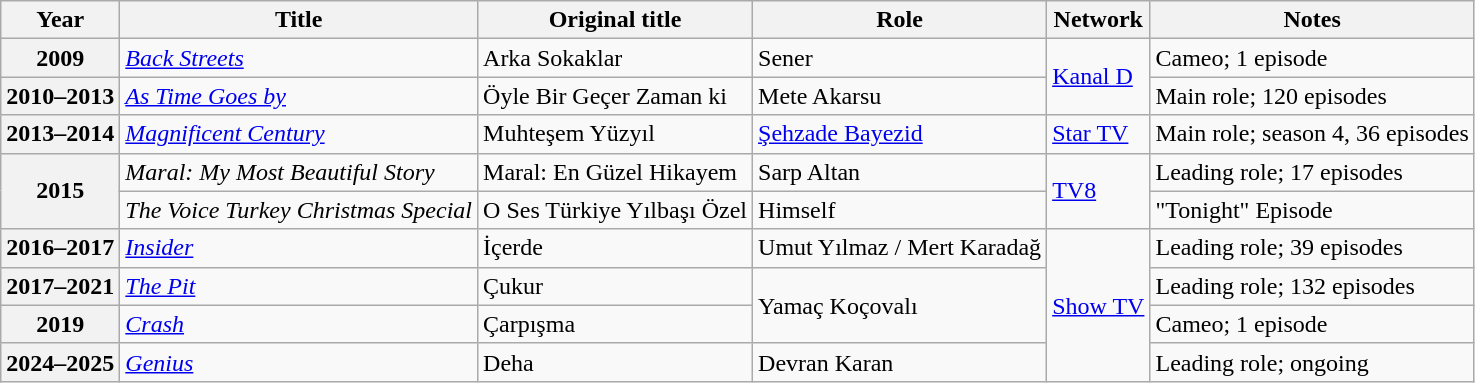<table class="wikitable plainrowheaders sortable"  style=font-size:100%>
<tr>
<th scope="col">Year</th>
<th scope="col">Title</th>
<th scope="col">Original title</th>
<th scope="col">Role</th>
<th>Network</th>
<th scope="col">Notes</th>
</tr>
<tr>
<th scope=row>2009</th>
<td><em><a href='#'>Back Streets</a></em></td>
<td>Arka Sokaklar</td>
<td>Sener</td>
<td rowspan="2"><a href='#'>Kanal D</a></td>
<td>Cameo; 1 episode</td>
</tr>
<tr>
<th scope=row>2010–2013</th>
<td><em><a href='#'>As Time Goes by</a></em></td>
<td>Öyle Bir Geçer Zaman ki</td>
<td>Mete Akarsu</td>
<td>Main role; 120 episodes</td>
</tr>
<tr>
<th scope=row>2013–2014</th>
<td><em><a href='#'>Magnificent Century</a></em></td>
<td>Muhteşem Yüzyıl</td>
<td><a href='#'>Şehzade Bayezid</a></td>
<td><a href='#'>Star TV</a></td>
<td>Main role; season 4, 36 episodes</td>
</tr>
<tr>
<th rowspan="2" scope="row">2015</th>
<td><em>Maral: My Most Beautiful Story</em></td>
<td>Maral: En Güzel Hikayem</td>
<td>Sarp Altan</td>
<td rowspan="2"><a href='#'>TV8</a></td>
<td>Leading role; 17 episodes</td>
</tr>
<tr>
<td><em>The Voice Turkey Christmas Special</em></td>
<td>O Ses Türkiye Yılbaşı Özel</td>
<td>Himself</td>
<td>"Tonight" Episode</td>
</tr>
<tr>
<th scope=row>2016–2017</th>
<td><em><a href='#'>Insider</a></em></td>
<td>İçerde</td>
<td>Umut Yılmaz / Mert Karadağ</td>
<td rowspan="4"><a href='#'>Show TV</a></td>
<td>Leading role; 39 episodes</td>
</tr>
<tr>
<th scope=row>2017–2021</th>
<td><em><a href='#'>The Pit</a></em></td>
<td>Çukur</td>
<td rowspan="2">Yamaç Koçovalı</td>
<td>Leading role; 132 episodes</td>
</tr>
<tr>
<th scope=row>2019</th>
<td><em><a href='#'>Crash</a></em></td>
<td>Çarpışma</td>
<td>Cameo; 1 episode</td>
</tr>
<tr>
<th scope=row>2024–2025</th>
<td><em><a href='#'>Genius</a></em></td>
<td>Deha</td>
<td>Devran Karan</td>
<td>Leading role; ongoing</td>
</tr>
</table>
